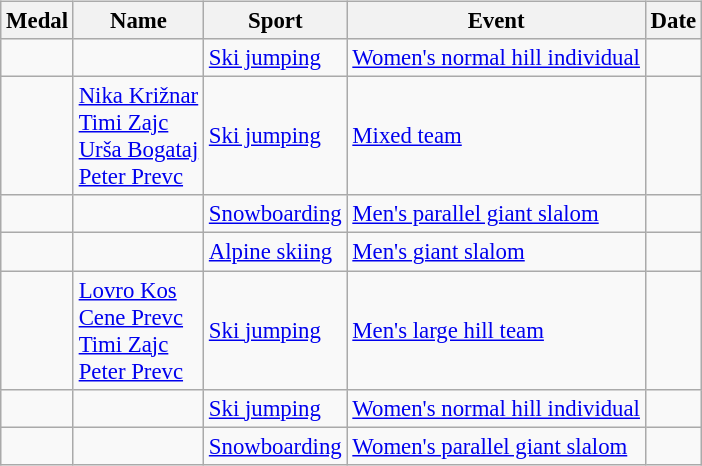<table class="wikitable sortable" style="font-size:95%; float:left">
<tr>
<th>Medal</th>
<th>Name</th>
<th>Sport</th>
<th>Event</th>
<th>Date</th>
</tr>
<tr>
<td></td>
<td></td>
<td><a href='#'>Ski jumping</a></td>
<td><a href='#'>Women's normal hill individual</a></td>
<td></td>
</tr>
<tr>
<td></td>
<td><a href='#'>Nika Križnar</a><br><a href='#'>Timi Zajc</a><br><a href='#'>Urša Bogataj</a><br><a href='#'>Peter Prevc</a></td>
<td><a href='#'>Ski jumping</a></td>
<td><a href='#'>Mixed team</a></td>
<td></td>
</tr>
<tr>
<td></td>
<td></td>
<td><a href='#'>Snowboarding</a></td>
<td><a href='#'>Men's parallel giant slalom</a></td>
<td></td>
</tr>
<tr>
<td></td>
<td></td>
<td><a href='#'>Alpine skiing</a></td>
<td><a href='#'>Men's giant slalom</a></td>
<td></td>
</tr>
<tr>
<td></td>
<td><a href='#'>Lovro Kos</a><br> <a href='#'>Cene Prevc</a><br><a href='#'>Timi Zajc</a><br><a href='#'>Peter Prevc</a></td>
<td><a href='#'>Ski jumping</a></td>
<td><a href='#'>Men's large hill team</a></td>
<td></td>
</tr>
<tr>
<td></td>
<td></td>
<td><a href='#'>Ski jumping</a></td>
<td><a href='#'>Women's normal hill individual</a></td>
<td></td>
</tr>
<tr>
<td></td>
<td></td>
<td><a href='#'>Snowboarding</a></td>
<td><a href='#'>Women's parallel giant slalom</a></td>
<td></td>
</tr>
</table>
